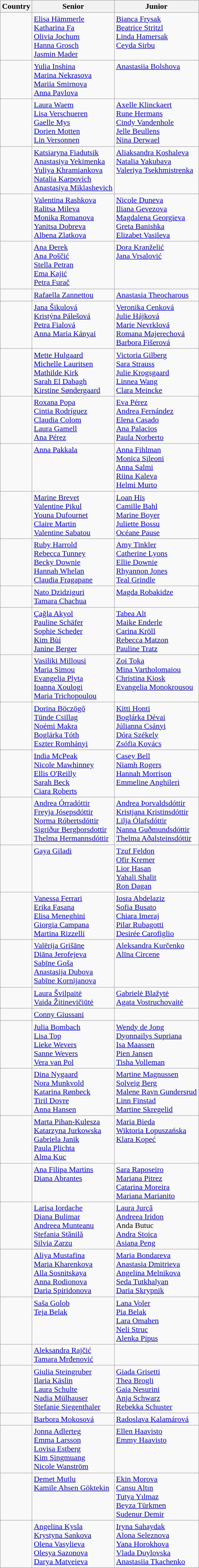<table class="wikitable">
<tr>
<th>Country</th>
<th>Senior</th>
<th>Junior</th>
</tr>
<tr Valign="Top">
<td></td>
<td><a href='#'>Elisa Hämmerle</a><br><a href='#'>Katharina Fa</a><br><a href='#'>Olivia Jochum</a><br><a href='#'>Hanna Grosch</a><br><a href='#'>Jasmin Mader</a></td>
<td><a href='#'>Bianca Frysak</a><br><a href='#'>Beatrice Stritzl</a><br><a href='#'>Linda Hamersak</a><br><a href='#'>Ceyda Sirbu</a></td>
</tr>
<tr Valign="Top">
<td></td>
<td><a href='#'>Yulia Inshina</a><br><a href='#'>Marina Nekrasova</a><br><a href='#'>Mariia Smirnova</a><br><a href='#'>Anna Pavlova</a></td>
<td><a href='#'>Anastasiia Bolshova</a></td>
</tr>
<tr Valign="Top">
<td></td>
<td><a href='#'>Laura Waem</a><br><a href='#'>Lisa Verschueren</a><br><a href='#'>Gaelle Mys</a><br><a href='#'>Dorien Motten</a><br><a href='#'>Lin Versonnen</a></td>
<td><a href='#'>Axelle Klinckaert</a><br><a href='#'>Rune Hermans</a><br><a href='#'>Cindy Vandenhole</a><br><a href='#'>Jelle Beullens</a><br><a href='#'>Nina Derwael</a></td>
</tr>
<tr Valign="Top">
<td></td>
<td><a href='#'>Katsiaryna Fiadutsik</a><br><a href='#'>Anastasiya Yekimenka</a><br><a href='#'>Yuliya Khramiankova</a><br><a href='#'>Natalia Karpovich</a><br><a href='#'>Anastasiya Miklashevich</a></td>
<td><a href='#'>Aliaksandra Koshaleva</a><br><a href='#'>Natalia Yakubava</a><br><a href='#'>Valeriya Tsekhmistrenka</a></td>
</tr>
<tr Valign="Top">
<td></td>
<td><a href='#'>Valentina Rashkova</a><br><a href='#'>Ralitsa Mileva</a><br><a href='#'>Monika Romanova</a><br><a href='#'>Yanitsa Dobreva</a><br><a href='#'>Albena Zlatkova</a></td>
<td><a href='#'>Nicole Duneva</a><br><a href='#'>Iliana Gevezova</a><br><a href='#'>Magdalena Georgieva</a><br><a href='#'>Greta Banishka</a><br><a href='#'>Elizabet Vasileva</a></td>
</tr>
<tr Valign="Top">
<td></td>
<td><a href='#'>Ana Đerek</a><br><a href='#'>Ana Poščić</a><br><a href='#'>Stella Petran</a><br><a href='#'>Ema Kajić</a><br><a href='#'>Petra Furač</a></td>
<td><a href='#'>Dora Kranželić</a><br><a href='#'>Jana Vrsalović</a></td>
</tr>
<tr Valign="Top">
<td></td>
<td><a href='#'>Rafaella Zannettou</a></td>
<td><a href='#'>Anastasia Theocharous</a></td>
</tr>
<tr Valign="Top">
<td></td>
<td><a href='#'>Jana Šikulová</a><br><a href='#'>Kristýna Pálešová</a><br><a href='#'>Petra Fialová</a><br><a href='#'>Anna Maria Kányai</a></td>
<td><a href='#'>Veronika Cenková</a><br><a href='#'>Julie Hájková</a><br><a href='#'>Marie Nevrklová</a><br><a href='#'>Romana Majerechová</a><br><a href='#'>Barbora Fišerová</a></td>
</tr>
<tr Valign="Top">
<td></td>
<td><a href='#'>Mette Hulgaard</a><br><a href='#'>Michelle Lauritsen</a><br><a href='#'>Mathilde Kirk</a><br><a href='#'>Sarah El Dabagh</a><br><a href='#'>Kirstine Søndergaard</a></td>
<td><a href='#'>Victoria Gilberg</a><br><a href='#'>Sara Strauss</a><br><a href='#'>Julie Krogsgaard</a><br><a href='#'>Linnea Wang</a><br><a href='#'>Clara Meincke</a></td>
</tr>
<tr Valign="Top">
<td></td>
<td><a href='#'>Roxana Popa</a><br><a href='#'>Cintia Rodríguez</a><br><a href='#'>Claudia Colom</a><br><a href='#'>Laura Gamell</a><br><a href='#'>Ana Pérez</a></td>
<td><a href='#'>Eva Pérez</a><br><a href='#'>Andrea Fernández</a><br><a href='#'>Elena Casado</a><br><a href='#'>Ana Palacios</a><br><a href='#'>Paula Norberto</a></td>
</tr>
<tr Valign="Top">
<td></td>
<td><a href='#'>Anna Pakkala</a></td>
<td><a href='#'>Anna Fihlman</a><br><a href='#'>Monica Sileoni</a><br><a href='#'>Anna Salmi</a><br><a href='#'>Riina Kaleva</a><br><a href='#'>Helmi Murto</a></td>
</tr>
<tr Valign="Top">
<td></td>
<td><a href='#'>Marine Brevet</a><br><a href='#'>Valentine Pikul</a><br><a href='#'>Youna Dufournet</a><br><a href='#'>Claire Martin</a><br><a href='#'>Valentine Sabatou</a></td>
<td><a href='#'>Loan His</a><br><a href='#'>Camille Bahl</a><br><a href='#'>Marine Boyer</a><br><a href='#'>Juliette Bossu</a><br><a href='#'>Océane Pause</a></td>
</tr>
<tr Valign="Top">
<td></td>
<td><a href='#'>Ruby Harrold</a><br><a href='#'>Rebecca Tunney</a><br><a href='#'>Becky Downie</a><br><a href='#'>Hannah Whelan</a><br><a href='#'>Claudia Fragapane</a></td>
<td><a href='#'>Amy Tinkler</a><br><a href='#'>Catherine Lyons</a><br><a href='#'>Ellie Downie</a><br><a href='#'>Rhyannon Jones</a><br><a href='#'>Teal Grindle</a></td>
</tr>
<tr Valign="Top">
<td></td>
<td><a href='#'>Nato Dzidziguri</a><br><a href='#'>Tamara Chachua</a></td>
<td><a href='#'>Magda Robakidze</a></td>
</tr>
<tr Valign="Top">
<td></td>
<td><a href='#'>Çağla Akyol</a><br><a href='#'>Pauline Schäfer</a><br><a href='#'>Sophie Scheder</a><br><a href='#'>Kim Bùi</a><br><a href='#'>Janine Berger</a></td>
<td><a href='#'>Tabea Alt</a><br><a href='#'>Maike Enderle</a><br><a href='#'>Carina Kröll</a><br><a href='#'>Rebecca Matzon</a><br><a href='#'>Pauline Tratz</a></td>
</tr>
<tr Valign="Top">
<td></td>
<td><a href='#'>Vasiliki Millousi</a><br><a href='#'>Maria Simou</a><br><a href='#'>Evangelia Plyta</a><br><a href='#'>Ioanna Xoulogi</a><br><a href='#'>Maria Trichopoulou</a></td>
<td><a href='#'>Zoi Toka</a><br><a href='#'>Mina Vartholomaiou</a><br><a href='#'>Christina Kiosk</a><br><a href='#'>Evangelia Monokrousou</a></td>
</tr>
<tr Valign="Top">
<td></td>
<td><a href='#'>Dorina Böczögő</a><br><a href='#'>Tünde Csillag</a><br><a href='#'>Noémi Makra</a><br><a href='#'>Boglárka Tóth</a><br><a href='#'>Eszter Romhányi</a></td>
<td><a href='#'>Kitti Honti</a><br><a href='#'>Boglárka Dévai</a><br><a href='#'>Júlianna Csányi</a><br><a href='#'>Dóra Székely</a><br><a href='#'>Zsófia Kovács</a></td>
</tr>
<tr Valign="Top">
<td></td>
<td><a href='#'>India McPeak</a><br><a href='#'>Nicole Mawhinney</a><br><a href='#'>Ellis O'Reilly</a><br><a href='#'>Sarah Beck</a><br><a href='#'>Ciara Roberts</a></td>
<td><a href='#'>Casey Bell</a><br><a href='#'>Niamh Rogers</a><br><a href='#'>Hannah Morrison</a><br><a href='#'>Emmeline Anghileri</a></td>
</tr>
<tr Valign="Top">
<td></td>
<td><a href='#'>Andrea Órradóttir</a><br><a href='#'>Freyja Jósepsdóttir</a><br><a href='#'>Norma Róbertsdóttir</a><br><a href='#'>Sigriður Bergþorsdottir</a><br><a href='#'>Thelma Hermannsdóttir</a></td>
<td><a href='#'>Andrea Þorvaldsdóttir</a><br><a href='#'>Kristjana Kristinsdóttir</a><br><a href='#'>Lilja Ólafsdóttir</a><br><a href='#'>Nanna Guðmundsdóttir</a><br><a href='#'>Thelma Aðalsteinsdóttir</a></td>
</tr>
<tr Valign="Top">
<td></td>
<td><a href='#'>Gaya Giladi</a></td>
<td><a href='#'>Tzuf Feldon</a><br><a href='#'>Ofir Kremer</a><br><a href='#'>Lior Hasan</a><br><a href='#'>Yahali Shalit</a><br><a href='#'>Ron Dagan</a></td>
</tr>
<tr Valign="Top">
<td></td>
<td><a href='#'>Vanessa Ferrari</a><br><a href='#'>Erika Fasana</a><br><a href='#'>Elisa Meneghini</a><br><a href='#'>Giorgia Campana</a><br><a href='#'>Martina Rizzelli</a></td>
<td><a href='#'>Iosra Abdelaziz</a><br><a href='#'>Sofia Busato</a><br><a href='#'>Chiara Imeraj</a><br><a href='#'>Pilar Rubagotti</a><br><a href='#'>Desirée Carofiglio</a></td>
</tr>
<tr Valign="Top">
<td></td>
<td><a href='#'>Valērija Grišāne</a><br><a href='#'>Diāna Jerofejeva</a><br><a href='#'>Sabīne Goša</a><br><a href='#'>Anastasija Dubova</a><br><a href='#'>Sabīne Kornijanova</a></td>
<td><a href='#'>Aleksandra Kurčenko</a><br><a href='#'>Alīna Circene</a></td>
</tr>
<tr Valign="Top">
<td></td>
<td><a href='#'>Laura Švilpaitė</a><br><a href='#'>Vaida Žitinevičiūtė</a></td>
<td><a href='#'>Gabrielė Blažytė</a><br><a href='#'>Agata Vostruchovaitė</a></td>
</tr>
<tr Valign="Top">
<td></td>
<td><a href='#'>Conny Giussani</a></td>
<td></td>
</tr>
<tr Valign="Top">
<td></td>
<td><a href='#'>Julia Bombach</a><br><a href='#'>Lisa Top</a><br><a href='#'>Lieke Wevers</a><br><a href='#'>Sanne Wevers</a><br><a href='#'>Vera van Pol</a></td>
<td><a href='#'>Wendy de Jong</a><br><a href='#'>Dyonnailys Supriana</a><br><a href='#'>Isa Maassen</a><br><a href='#'>Pien Jansen</a><br><a href='#'>Tisha Volleman</a></td>
</tr>
<tr Valign="Top">
<td></td>
<td><a href='#'>Dina Nygaard</a><br><a href='#'>Nora Munkvold</a><br><a href='#'>Katarina Rønbeck</a><br><a href='#'>Tiril Dovre</a><br><a href='#'>Anna Hansen</a></td>
<td><a href='#'>Martine Magnussen</a><br><a href='#'>Solveig Berg</a><br><a href='#'>Malene Ravn Gundersrud</a><br><a href='#'>Linn Finstad</a><br><a href='#'>Martine Skregelid</a></td>
</tr>
<tr Valign="Top">
<td></td>
<td><a href='#'>Marta Pihan-Kulesza</a><br><a href='#'>Katarzyna Jurkowska</a><br><a href='#'>Gabriela Janik</a><br><a href='#'>Paula Plichta</a><br><a href='#'>Alma Kuc</a></td>
<td><a href='#'>Maria Bieda</a><br><a href='#'>Wiktoria Łopuszańska</a><br><a href='#'>Klara Kopeć</a></td>
</tr>
<tr Valign="Top">
<td></td>
<td><a href='#'>Ana Filipa Martins</a><br><a href='#'>Diana Abrantes</a></td>
<td><a href='#'>Sara Raposeiro</a><br><a href='#'>Mariana Pitrez</a><br><a href='#'>Catarina Moreira</a><br><a href='#'>Mariana Marianito</a></td>
</tr>
<tr Valign="Top">
<td></td>
<td><a href='#'>Larisa Iordache</a><br><a href='#'>Diana Bulimar</a><br><a href='#'>Andreea Munteanu</a><br><a href='#'>Ștefania Stănilă</a><br><a href='#'>Silvia Zarzu</a></td>
<td><a href='#'>Laura Jurcă</a><br><a href='#'>Andreea Iridon</a><br>Anda Butuc<br><a href='#'>Andra Stoica</a><br><a href='#'>Asiana Peng</a></td>
</tr>
<tr Valign="Top">
<td></td>
<td><a href='#'>Aliya Mustafina</a><br><a href='#'>Maria Kharenkova</a><br><a href='#'>Alla Sosnitskaya</a><br><a href='#'>Anna Rodionova</a><br><a href='#'>Daria Spiridonova</a></td>
<td><a href='#'>Maria Bondareva</a><br><a href='#'>Anastasia Dmitrieva</a><br><a href='#'>Angelina Melnikova</a><br><a href='#'>Seda Tutkhalyan</a><br><a href='#'>Daria Skrypnik</a></td>
</tr>
<tr Valign="Top">
<td></td>
<td><a href='#'>Saša Golob</a><br><a href='#'>Teja Belak</a></td>
<td><a href='#'>Lana Voler</a><br><a href='#'>Pia Belak</a><br><a href='#'>Lara Omahen</a><br><a href='#'>Neli Struc</a><br><a href='#'>Alenka Pipus</a></td>
</tr>
<tr Valign="Top">
<td></td>
<td><a href='#'>Aleksandra Rajčić</a><br><a href='#'>Tamara Mrđenović</a></td>
<td></td>
</tr>
<tr Valign="Top">
<td></td>
<td><a href='#'>Giulia Steingruber</a><br><a href='#'>Ilaria Käslin</a><br><a href='#'>Laura Schulte</a><br><a href='#'>Nadia Mülhauser</a><br><a href='#'>Stefanie Siegenthaler</a></td>
<td><a href='#'>Giada Grisetti</a><br><a href='#'>Thea Brogli</a><br><a href='#'>Gaia Nesurini</a><br><a href='#'>Anja Schwarz</a><br><a href='#'>Rebekka Schuster</a></td>
</tr>
<tr Valign="Top">
<td></td>
<td><a href='#'>Barbora Mokosová</a></td>
<td><a href='#'>Radoslava Kalamárová</a></td>
</tr>
<tr Valign="Top">
<td></td>
<td><a href='#'>Jonna Adlerteg</a><br><a href='#'>Emma Larsson</a><br><a href='#'>Lovisa Estberg</a><br><a href='#'>Kim Singmuang</a><br><a href='#'>Nicole Wanström</a></td>
<td><a href='#'>Ellen Haavisto</a><br><a href='#'>Emmy Haavisto</a></td>
</tr>
<tr Valign="Top">
<td></td>
<td><a href='#'>Demet Mutlu</a><br><a href='#'>Kamile Ahsen Göktekin</a></td>
<td><a href='#'>Ekin Morova</a><br><a href='#'>Cansu Altın</a><br><a href='#'>Tutya Yılmaz</a><br><a href='#'>Beyza Türkmen</a><br><a href='#'>Sudenur Demir</a></td>
</tr>
<tr Valign="Top">
<td></td>
<td><a href='#'>Angelina Kysla</a><br><a href='#'>Krystyna Sankova</a><br><a href='#'>Olena Vasylieva</a><br><a href='#'>Olesya Sazonova</a><br><a href='#'>Darya Matveieva</a></td>
<td><a href='#'>Iryna Sahaydak</a><br><a href='#'>Alona Seleznova</a><br><a href='#'>Yana Horokhova</a><br><a href='#'>Vlada Duylovska</a><br><a href='#'>Anastasiia Tkachenko</a></td>
</tr>
</table>
